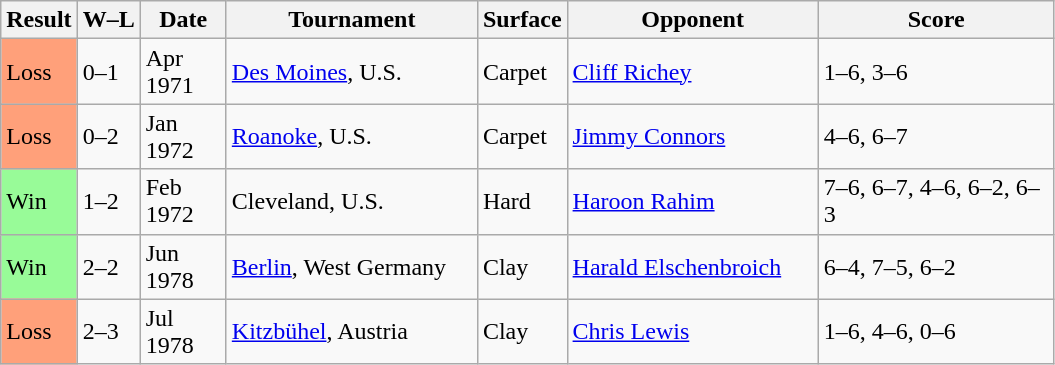<table class="sortable wikitable">
<tr>
<th style="width:40px">Result</th>
<th class="unsortable">W–L</th>
<th style="width:50px">Date</th>
<th style="width:160px">Tournament</th>
<th style="width:50px">Surface</th>
<th style="width:160px">Opponent</th>
<th style="width:150px" class="unsortable">Score</th>
</tr>
<tr>
<td style="background:#ffa07a;">Loss</td>
<td>0–1</td>
<td>Apr 1971</td>
<td><a href='#'>Des Moines</a>, U.S.</td>
<td>Carpet</td>
<td> <a href='#'>Cliff Richey</a></td>
<td>1–6, 3–6</td>
</tr>
<tr>
<td style="background:#ffa07a;">Loss</td>
<td>0–2</td>
<td>Jan 1972</td>
<td><a href='#'>Roanoke</a>, U.S.</td>
<td>Carpet</td>
<td> <a href='#'>Jimmy Connors</a></td>
<td>4–6, 6–7</td>
</tr>
<tr>
<td style="background:#98fb98;">Win</td>
<td>1–2</td>
<td>Feb 1972</td>
<td>Cleveland, U.S.</td>
<td>Hard</td>
<td> <a href='#'>Haroon Rahim</a></td>
<td>7–6, 6–7, 4–6, 6–2, 6–3</td>
</tr>
<tr>
<td style="background:#98fb98;">Win</td>
<td>2–2</td>
<td>Jun 1978</td>
<td><a href='#'>Berlin</a>, West Germany</td>
<td>Clay</td>
<td> <a href='#'>Harald Elschenbroich</a></td>
<td>6–4, 7–5, 6–2</td>
</tr>
<tr>
<td style="background:#ffa07a;">Loss</td>
<td>2–3</td>
<td>Jul 1978</td>
<td><a href='#'>Kitzbühel</a>, Austria</td>
<td>Clay</td>
<td> <a href='#'>Chris Lewis</a></td>
<td>1–6, 4–6, 0–6</td>
</tr>
</table>
